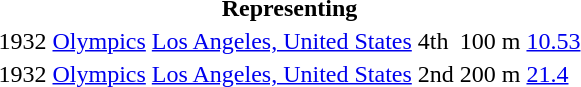<table>
<tr>
<th colspan="6">Representing </th>
</tr>
<tr>
<td>1932</td>
<td><a href='#'>Olympics</a></td>
<td><a href='#'>Los Angeles, United States</a></td>
<td>4th</td>
<td>100 m</td>
<td><a href='#'>10.53</a></td>
</tr>
<tr>
<td>1932</td>
<td><a href='#'>Olympics</a></td>
<td><a href='#'>Los Angeles, United States</a></td>
<td>2nd</td>
<td>200 m</td>
<td><a href='#'>21.4</a></td>
</tr>
</table>
